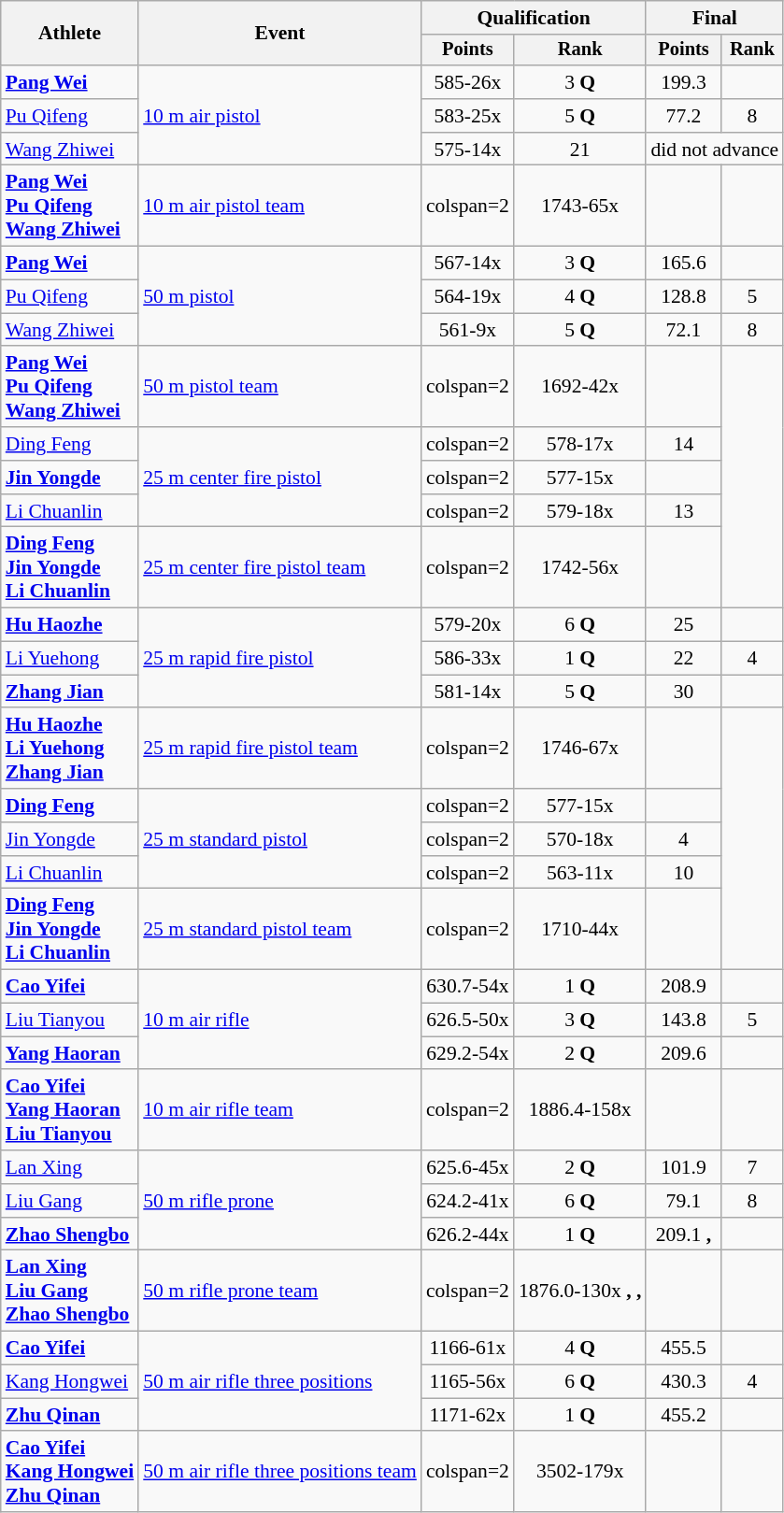<table class=wikitable style="text-align:center; font-size:90%">
<tr>
<th rowspan=2>Athlete</th>
<th rowspan=2>Event</th>
<th colspan=2>Qualification</th>
<th colspan=2>Final</th>
</tr>
<tr style="font-size:95%">
<th>Points</th>
<th>Rank</th>
<th>Points</th>
<th>Rank</th>
</tr>
<tr>
<td align=left><strong><a href='#'>Pang Wei</a></strong></td>
<td style="text-align:left;" rowspan="3"><a href='#'>10 m air pistol</a></td>
<td>585-26x</td>
<td>3 <strong>Q</strong></td>
<td>199.3</td>
<td></td>
</tr>
<tr>
<td align=left><a href='#'>Pu Qifeng</a></td>
<td>583-25x</td>
<td>5 <strong>Q</strong></td>
<td>77.2</td>
<td>8</td>
</tr>
<tr>
<td align=left><a href='#'>Wang Zhiwei</a></td>
<td>575-14x</td>
<td>21</td>
<td colspan=2>did not advance</td>
</tr>
<tr>
<td align=left><strong><a href='#'>Pang Wei</a><br><a href='#'>Pu Qifeng</a><br><a href='#'>Wang Zhiwei</a></strong></td>
<td align=left><a href='#'>10 m air pistol team</a></td>
<td>colspan=2 </td>
<td>1743-65x</td>
<td></td>
</tr>
<tr>
<td align=left><strong><a href='#'>Pang Wei</a></strong></td>
<td style="text-align:left;" rowspan="3"><a href='#'>50 m pistol</a></td>
<td>567-14x</td>
<td>3 <strong>Q</strong></td>
<td>165.6</td>
<td></td>
</tr>
<tr>
<td align=left><a href='#'>Pu Qifeng</a></td>
<td>564-19x</td>
<td>4 <strong>Q</strong></td>
<td>128.8</td>
<td>5</td>
</tr>
<tr>
<td align=left><a href='#'>Wang Zhiwei</a></td>
<td>561-9x</td>
<td>5 <strong>Q</strong></td>
<td>72.1</td>
<td>8</td>
</tr>
<tr>
<td align=left><strong><a href='#'>Pang Wei</a><br><a href='#'>Pu Qifeng</a><br><a href='#'>Wang Zhiwei</a></strong></td>
<td align=left><a href='#'>50 m pistol team</a></td>
<td>colspan=2 </td>
<td>1692-42x <strong></strong></td>
<td></td>
</tr>
<tr>
<td align=left><a href='#'>Ding Feng</a></td>
<td style="text-align:left;" rowspan="3"><a href='#'>25 m center fire pistol</a></td>
<td>colspan=2 </td>
<td>578-17x</td>
<td>14</td>
</tr>
<tr>
<td align=left><strong><a href='#'>Jin Yongde</a></strong></td>
<td>colspan=2 </td>
<td>577-15x</td>
<td></td>
</tr>
<tr>
<td align=left><a href='#'>Li Chuanlin</a></td>
<td>colspan=2 </td>
<td>579-18x</td>
<td>13</td>
</tr>
<tr>
<td align=left><strong><a href='#'>Ding Feng</a><br><a href='#'>Jin Yongde</a><br><a href='#'>Li Chuanlin</a></strong></td>
<td align=left><a href='#'>25 m center fire pistol team</a></td>
<td>colspan=2 </td>
<td>1742-56x</td>
<td></td>
</tr>
<tr>
<td align=left><strong><a href='#'>Hu Haozhe</a></strong></td>
<td style="text-align:left;" rowspan="3"><a href='#'>25 m rapid fire pistol</a></td>
<td>579-20x</td>
<td>6 <strong>Q</strong></td>
<td>25</td>
<td></td>
</tr>
<tr>
<td align=left><a href='#'>Li Yuehong</a></td>
<td>586-33x <strong></strong></td>
<td>1 <strong>Q</strong></td>
<td>22</td>
<td>4</td>
</tr>
<tr>
<td align=left><strong><a href='#'>Zhang Jian</a></strong></td>
<td>581-14x</td>
<td>5 <strong>Q</strong></td>
<td>30</td>
<td></td>
</tr>
<tr>
<td align=left><strong><a href='#'>Hu Haozhe</a><br><a href='#'>Li Yuehong</a><br><a href='#'>Zhang Jian</a></strong></td>
<td align=left><a href='#'>25 m rapid fire pistol team</a></td>
<td>colspan=2 </td>
<td>1746-67x</td>
<td></td>
</tr>
<tr>
<td align=left><strong><a href='#'>Ding Feng</a></strong></td>
<td style="text-align:left;" rowspan="3"><a href='#'>25 m standard pistol</a></td>
<td>colspan=2 </td>
<td>577-15x</td>
<td></td>
</tr>
<tr>
<td align=left><a href='#'>Jin Yongde</a></td>
<td>colspan=2 </td>
<td>570-18x</td>
<td>4</td>
</tr>
<tr>
<td align=left><a href='#'>Li Chuanlin</a></td>
<td>colspan=2 </td>
<td>563-11x</td>
<td>10</td>
</tr>
<tr>
<td align=left><strong><a href='#'>Ding Feng</a><br><a href='#'>Jin Yongde</a><br><a href='#'>Li Chuanlin</a></strong></td>
<td align=left><a href='#'>25 m standard pistol team</a></td>
<td>colspan=2 </td>
<td>1710-44x</td>
<td></td>
</tr>
<tr>
<td align=left><strong><a href='#'>Cao Yifei</a></strong></td>
<td style="text-align:left;" rowspan="3"><a href='#'>10 m air rifle</a></td>
<td>630.7-54x <strong></strong></td>
<td>1 <strong>Q</strong></td>
<td>208.9</td>
<td></td>
</tr>
<tr>
<td align=left><a href='#'>Liu Tianyou</a></td>
<td>626.5-50x</td>
<td>3 <strong>Q</strong></td>
<td>143.8</td>
<td>5</td>
</tr>
<tr>
<td align=left><strong><a href='#'>Yang Haoran</a></strong></td>
<td>629.2-54x</td>
<td>2 <strong>Q</strong></td>
<td>209.6</td>
<td></td>
</tr>
<tr>
<td align=left><strong><a href='#'>Cao Yifei</a><br><a href='#'>Yang Haoran</a><br><a href='#'>Liu Tianyou</a></strong></td>
<td align=left><a href='#'>10 m air rifle team</a></td>
<td>colspan=2 </td>
<td>1886.4-158x <strong></strong></td>
<td></td>
</tr>
<tr>
<td align=left><a href='#'>Lan Xing</a></td>
<td style="text-align:left;" rowspan="3"><a href='#'>50 m rifle prone</a></td>
<td>625.6-45x</td>
<td>2 <strong>Q</strong></td>
<td>101.9</td>
<td>7</td>
</tr>
<tr>
<td align=left><a href='#'>Liu Gang</a></td>
<td>624.2-41x</td>
<td>6 <strong>Q</strong></td>
<td>79.1</td>
<td>8</td>
</tr>
<tr>
<td align=left><strong><a href='#'>Zhao Shengbo</a></strong></td>
<td>626.2-44x <strong></strong></td>
<td>1 <strong>Q</strong></td>
<td>209.1 <strong>, </strong></td>
<td></td>
</tr>
<tr>
<td align=left><strong><a href='#'>Lan Xing</a><br><a href='#'>Liu Gang</a><br><a href='#'>Zhao Shengbo</a></strong></td>
<td align=left><a href='#'>50 m rifle prone team</a></td>
<td>colspan=2 </td>
<td>1876.0-130x <strong>, , </strong></td>
<td></td>
</tr>
<tr>
<td align=left><strong><a href='#'>Cao Yifei</a></strong></td>
<td style="text-align:left;" rowspan="3"><a href='#'>50 m air rifle three positions</a></td>
<td>1166-61x</td>
<td>4 <strong>Q</strong></td>
<td>455.5</td>
<td></td>
</tr>
<tr>
<td align=left><a href='#'>Kang Hongwei</a></td>
<td>1165-56x</td>
<td>6 <strong>Q</strong></td>
<td>430.3</td>
<td>4</td>
</tr>
<tr>
<td align=left><strong><a href='#'>Zhu Qinan</a></strong></td>
<td>1171-62x</td>
<td>1 <strong>Q</strong></td>
<td>455.2</td>
<td></td>
</tr>
<tr>
<td align=left><strong><a href='#'>Cao Yifei</a><br><a href='#'>Kang Hongwei</a><br><a href='#'>Zhu Qinan</a></strong></td>
<td align=left><a href='#'>50 m air rifle three positions team</a></td>
<td>colspan=2 </td>
<td>3502-179x <strong></strong></td>
<td></td>
</tr>
</table>
